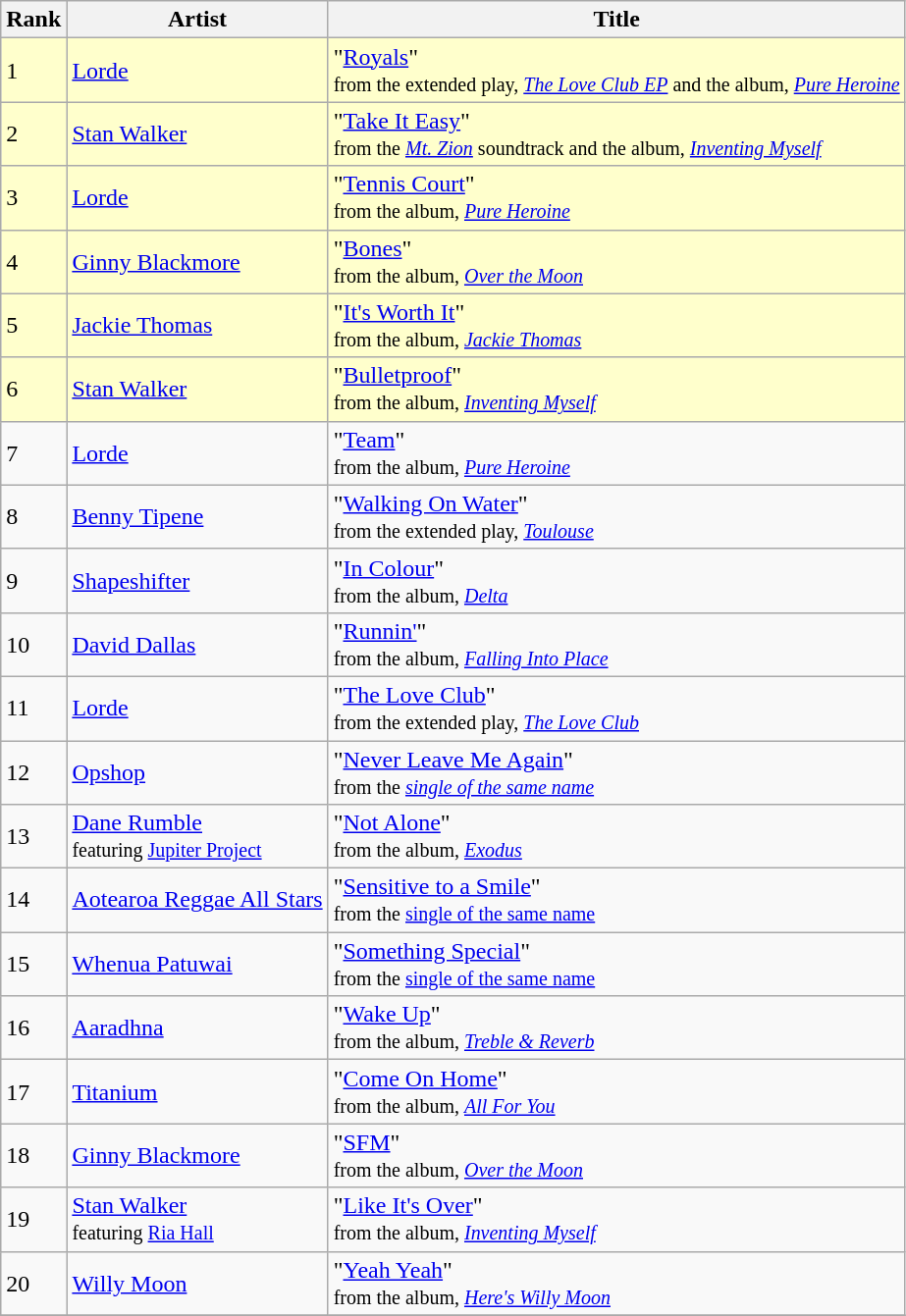<table class="wikitable sortable">
<tr>
<th>Rank</th>
<th>Artist</th>
<th>Title</th>
</tr>
<tr bgcolor="#FFFFCC">
<td>1</td>
<td><a href='#'>Lorde</a></td>
<td>"<a href='#'>Royals</a>"<br><small>from the extended play, <em><a href='#'>The Love Club EP</a></em> and the album, <em><a href='#'>Pure Heroine</a></em><br></small></td>
</tr>
<tr bgcolor="#FFFFCC">
<td>2</td>
<td><a href='#'>Stan Walker</a></td>
<td>"<a href='#'>Take It Easy</a>"<br><small>from the <em><a href='#'>Mt. Zion</a></em> soundtrack and the album, <em><a href='#'>Inventing Myself</a></em></small><br></td>
</tr>
<tr bgcolor="#FFFFCC">
<td>3</td>
<td><a href='#'>Lorde</a></td>
<td>"<a href='#'>Tennis Court</a>"<br><small>from the album, <em><a href='#'>Pure Heroine</a></em><br></small></td>
</tr>
<tr bgcolor="#FFFFCC">
<td>4</td>
<td><a href='#'>Ginny Blackmore</a></td>
<td>"<a href='#'>Bones</a>"<small><br>from the album, <em><a href='#'>Over the Moon</a></em><br></small></td>
</tr>
<tr bgcolor="#FFFFCC">
<td>5</td>
<td><a href='#'>Jackie Thomas</a></td>
<td>"<a href='#'>It's Worth It</a>"<br><small>from the album, <em><a href='#'>Jackie Thomas</a></em><br></small></td>
</tr>
<tr bgcolor="#FFFFCC">
<td>6</td>
<td><a href='#'>Stan Walker</a></td>
<td>"<a href='#'>Bulletproof</a>"<small><br>from the album, <em><a href='#'>Inventing Myself</a></em><br></small></td>
</tr>
<tr>
<td>7</td>
<td><a href='#'>Lorde</a></td>
<td>"<a href='#'>Team</a>"<small><br>from the album, <em><a href='#'>Pure Heroine</a></em><br></small></td>
</tr>
<tr>
<td>8</td>
<td><a href='#'>Benny Tipene</a></td>
<td>"<a href='#'>Walking On Water</a>"<br><small>from the extended play, <em><a href='#'>Toulouse</a></em><br></small></td>
</tr>
<tr>
<td>9</td>
<td><a href='#'>Shapeshifter</a></td>
<td>"<a href='#'>In Colour</a>"<br><small>from the album, <em><a href='#'>Delta</a></em><br></small></td>
</tr>
<tr>
<td>10</td>
<td><a href='#'>David Dallas</a></td>
<td>"<a href='#'>Runnin'</a>"<br><small>from the album, <em><a href='#'>Falling Into Place</a></em><br></small></td>
</tr>
<tr>
<td>11</td>
<td><a href='#'>Lorde</a></td>
<td>"<a href='#'>The Love Club</a>"<br><small>from the extended play, <em><a href='#'>The Love Club</a></em></small><br></td>
</tr>
<tr>
<td>12</td>
<td><a href='#'>Opshop</a></td>
<td>"<a href='#'>Never Leave Me Again</a>"<br><small>from the <em><a href='#'>single of the same name</a></em><br></small></td>
</tr>
<tr>
<td>13</td>
<td><a href='#'>Dane Rumble</a><br><small>featuring <a href='#'>Jupiter Project</a><br></small></td>
<td>"<a href='#'>Not Alone</a>"<br><small>from the album, <em><a href='#'>Exodus</a></em></small><br></td>
</tr>
<tr>
<td>14</td>
<td><a href='#'>Aotearoa Reggae All Stars</a></td>
<td>"<a href='#'>Sensitive to a Smile</a>"<br><small>from the <a href='#'>single of the same name</a></small><br></td>
</tr>
<tr>
<td>15</td>
<td><a href='#'>Whenua Patuwai</a></td>
<td>"<a href='#'>Something Special</a>"<br><small>from the <a href='#'>single of the same name</a></small><br></td>
</tr>
<tr>
<td>16</td>
<td><a href='#'>Aaradhna</a></td>
<td>"<a href='#'>Wake Up</a>"<br><small>from the album, <em><a href='#'>Treble & Reverb</a></em></small><br></td>
</tr>
<tr>
<td>17</td>
<td><a href='#'>Titanium</a></td>
<td>"<a href='#'>Come On Home</a>"<br><small>from the album, <em><a href='#'>All For You</a></em></small><br></td>
</tr>
<tr>
<td>18</td>
<td><a href='#'>Ginny Blackmore</a></td>
<td>"<a href='#'>SFM</a>"<small><br>from the album, <em><a href='#'>Over the Moon</a></em></small><br></td>
</tr>
<tr>
<td>19</td>
<td><a href='#'>Stan Walker</a><small><br>featuring <a href='#'>Ria Hall</a></small><br></td>
<td>"<a href='#'>Like It's Over</a>"<small><br>from the album, <em><a href='#'>Inventing Myself</a></em></small><br></td>
</tr>
<tr>
<td>20</td>
<td><a href='#'>Willy Moon</a></td>
<td>"<a href='#'>Yeah Yeah</a>"<small><br>from the album, <em><a href='#'>Here's Willy Moon</a></em></small><br></td>
</tr>
<tr>
</tr>
</table>
